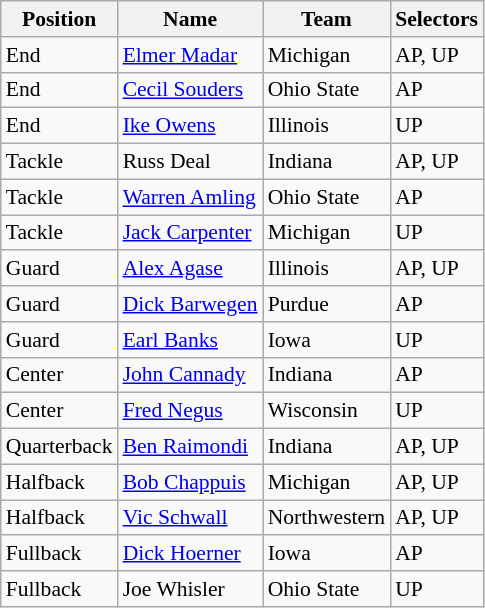<table class="wikitable" style="font-size: 90%">
<tr>
<th>Position</th>
<th>Name</th>
<th>Team</th>
<th>Selectors</th>
</tr>
<tr>
<td>End</td>
<td><a href='#'>Elmer Madar</a></td>
<td>Michigan</td>
<td>AP, UP</td>
</tr>
<tr>
<td>End</td>
<td><a href='#'>Cecil Souders</a></td>
<td>Ohio State</td>
<td>AP</td>
</tr>
<tr>
<td>End</td>
<td><a href='#'>Ike Owens</a></td>
<td>Illinois</td>
<td>UP</td>
</tr>
<tr>
<td>Tackle</td>
<td>Russ Deal</td>
<td>Indiana</td>
<td>AP, UP</td>
</tr>
<tr>
<td>Tackle</td>
<td><a href='#'>Warren Amling</a></td>
<td>Ohio State</td>
<td>AP</td>
</tr>
<tr>
<td>Tackle</td>
<td><a href='#'>Jack Carpenter</a></td>
<td>Michigan</td>
<td>UP</td>
</tr>
<tr>
<td>Guard</td>
<td><a href='#'>Alex Agase</a></td>
<td>Illinois</td>
<td>AP, UP</td>
</tr>
<tr>
<td>Guard</td>
<td><a href='#'>Dick Barwegen</a></td>
<td>Purdue</td>
<td>AP</td>
</tr>
<tr>
<td>Guard</td>
<td><a href='#'>Earl Banks</a></td>
<td>Iowa</td>
<td>UP</td>
</tr>
<tr>
<td>Center</td>
<td><a href='#'>John Cannady</a></td>
<td>Indiana</td>
<td>AP</td>
</tr>
<tr>
<td>Center</td>
<td><a href='#'>Fred Negus</a></td>
<td>Wisconsin</td>
<td>UP</td>
</tr>
<tr>
<td>Quarterback</td>
<td><a href='#'>Ben Raimondi</a></td>
<td>Indiana</td>
<td>AP, UP</td>
</tr>
<tr>
<td>Halfback</td>
<td><a href='#'>Bob Chappuis</a></td>
<td>Michigan</td>
<td>AP, UP</td>
</tr>
<tr>
<td>Halfback</td>
<td><a href='#'>Vic Schwall</a></td>
<td>Northwestern</td>
<td>AP, UP</td>
</tr>
<tr>
<td>Fullback</td>
<td><a href='#'>Dick Hoerner</a></td>
<td>Iowa</td>
<td>AP</td>
</tr>
<tr>
<td>Fullback</td>
<td>Joe Whisler</td>
<td>Ohio State</td>
<td>UP</td>
</tr>
</table>
